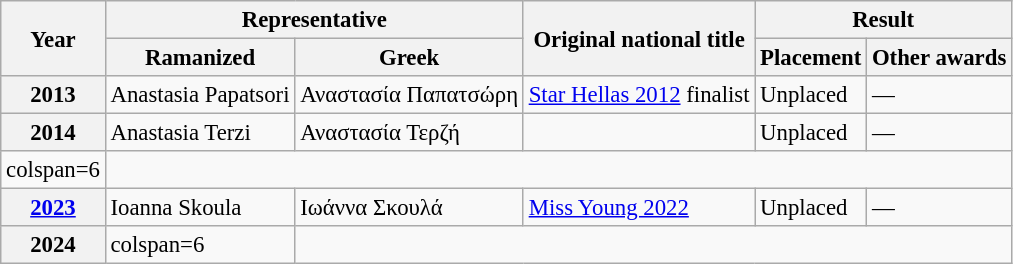<table class="wikitable defaultcenter col2left col3left" style="font-size:95%;">
<tr>
<th rowspan=2>Year</th>
<th colspan=2>Representative</th>
<th rowspan=2>Original national title</th>
<th colspan=2>Result</th>
</tr>
<tr>
<th>Ramanized</th>
<th>Greek</th>
<th>Placement</th>
<th>Other awards</th>
</tr>
<tr>
<th>2013</th>
<td>Anastasia Papatsori</td>
<td>Αναστασία Παπατσώρη</td>
<td><a href='#'>Star Hellas 2012</a> finalist</td>
<td>Unplaced</td>
<td>—</td>
</tr>
<tr>
<th>2014</th>
<td>Anastasia Terzi</td>
<td>Αναστασία Τερζή</td>
<td></td>
<td>Unplaced</td>
<td>—</td>
</tr>
<tr>
<td>colspan=6 </td>
</tr>
<tr>
<th><a href='#'>2023</a></th>
<td>Ioanna Skoula</td>
<td>Ιωάννα Σκουλά</td>
<td><a href='#'>Miss Young 2022</a></td>
<td>Unplaced</td>
<td>—</td>
</tr>
<tr>
<th>2024</th>
<td>colspan=6 </td>
</tr>
</table>
